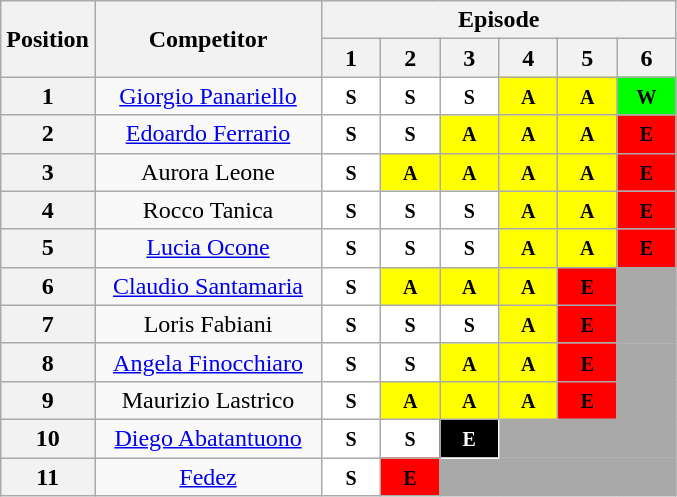<table class="wikitable" style="text-align:center; witdh=19em">
<tr>
<th rowspan=2 style="width: 2em;">Position</th>
<th rowspan=2 style="width: 9em;">Competitor</th>
<th colspan="6">Episode</th>
</tr>
<tr>
<th style="width: 2em;">1</th>
<th style="width: 2em;">2</th>
<th style="width: 2em;">3</th>
<th style="width: 2em;">4</th>
<th style="width: 2em;">5</th>
<th style="width: 2em;">6</th>
</tr>
<tr>
<th>1</th>
<td><a href='#'>Giorgio Panariello</a></td>
<td style="background-color:white; color:black border:1px solid;"><small><strong>S</strong></small></td>
<td style="background-color:white; color:black border:1px solid;"><small><strong>S</strong></small></td>
<td style="background-color:white; color:black border:1px solid;"><small><strong>S</strong></small></td>
<td style="background-color:yellow; color:black border:1px solid;"><small><strong>A</strong></small></td>
<td style="background-color:yellow; color:black border:1px solid;"><small><strong>A</strong></small></td>
<td style="background-color:lime; color:black border:1px solid;"><small><strong>W</strong></small></td>
</tr>
<tr>
<th>2</th>
<td><a href='#'>Edoardo Ferrario</a></td>
<td style="background-color:white; color:black border:1px solid;"><small><strong>S</strong></small></td>
<td style="background-color:white; color:black border:1px solid;"><small><strong>S</strong></small></td>
<td style="background-color:yellow; color:black border:1px solid;"><small><strong>A</strong></small></td>
<td style="background-color:yellow; color:black border:1px solid;"><small><strong>A</strong></small></td>
<td style="background-color:yellow; color:black border:1px solid;"><small><strong>A</strong></small></td>
<td style="background-color:red; color:black border:1px solid;"><small><strong>E</strong></small></td>
</tr>
<tr>
<th>3</th>
<td>Aurora Leone</td>
<td style="background-color:white; color:black border:1px solid;"><small><strong>S</strong></small></td>
<td style="background-color:yellow; color:black border:1px solid;"><small><strong>A</strong></small></td>
<td style="background-color:yellow; color:black border:1px solid;"><small><strong>A</strong></small></td>
<td style="background-color:yellow; color:black border:1px solid;"><small><strong>A</strong></small></td>
<td style="background-color:yellow; color:black border:1px solid;"><small><strong>A</strong></small></td>
<td style="background-color:red; color:black border:1px solid;"><small><strong>E</strong></small></td>
</tr>
<tr>
<th>4</th>
<td>Rocco Tanica</td>
<td style="background-color:white; color:black border:1px solid;"><small><strong>S</strong></small></td>
<td style="background-color:white; color:black border:1px solid;"><small><strong>S</strong></small></td>
<td style="background-color:white; color:black border:1px solid;"><small><strong>S</strong></small></td>
<td style="background-color:yellow; color:black border:1px solid;"><small><strong>A</strong></small></td>
<td style="background-color:yellow; color:black border:1px solid;"><small><strong>A</strong></small></td>
<td style="background-color:red; color:black border:1px solid;"><small><strong>E</strong></small></td>
</tr>
<tr>
<th>5</th>
<td><a href='#'>Lucia Ocone</a></td>
<td style="background-color:white; color:black border:1px solid;"><small><strong>S</strong></small></td>
<td style="background-color:white; color:black border:1px solid;"><small><strong>S</strong></small></td>
<td style="background-color:white; color:black border:1px solid;"><small><strong>S</strong></small></td>
<td style="background-color:yellow; color:black border:1px solid;"><small><strong>A</strong></small></td>
<td style="background-color:yellow; color:black border:1px solid;"><small><strong>A</strong></small></td>
<td style="background-color:red; color:black border:1px solid;"><small><strong>E</strong></small></td>
</tr>
<tr>
<th>6</th>
<td><a href='#'>Claudio Santamaria</a></td>
<td style="background-color:white; color:black border:1px solid;"><small><strong>S</strong></small></td>
<td style="background-color:yellow; color:black border:1px solid;"><small><strong>A</strong></small></td>
<td style="background-color:yellow; color:black border:1px solid;"><small><strong>A</strong></small></td>
<td style="background-color:yellow; color:black border:1px solid;"><small><strong>A</strong></small></td>
<td style="background-color:red; color:black border:1px solid;"><small><strong>E</strong></small></td>
<td bgcolor="darkgray"></td>
</tr>
<tr>
<th>7</th>
<td>Loris Fabiani</td>
<td style="background-color:white; color:black border:1px solid;"><small><strong>S</strong></small></td>
<td style="background-color:white; color:black border:1px solid;"><small><strong>S</strong></small></td>
<td style="background-color:white; color:black border:1px solid;"><small><strong>S</strong></small></td>
<td style="background-color:yellow; color:black border:1px solid;"><small><strong>A</strong></small></td>
<td style="background-color:red; color:black border:1px solid;"><small><strong>E</strong></small></td>
<td bgcolor="darkgray"></td>
</tr>
<tr>
<th>8</th>
<td><a href='#'>Angela Finocchiaro</a></td>
<td style="background-color:white; color:black border:1px solid;"><small><strong>S</strong></small></td>
<td style="background-color:white; color:black border:1px solid;"><small><strong>S</strong></small></td>
<td style="background-color:yellow; color:black border:1px solid;"><small><strong>A</strong></small></td>
<td style="background-color:yellow; color:black border:1px solid;"><small><strong>A</strong></small></td>
<td style="background-color:red; color:black border:1px solid;"><small><strong>E</strong></small></td>
<td bgcolor="darkgray"></td>
</tr>
<tr>
<th>9</th>
<td>Maurizio Lastrico</td>
<td style="background-color:white; color:black border:1px solid;"><small><strong>S</strong></small></td>
<td style="background-color:yellow; color:black border:1px solid;"><small><strong>A</strong></small></td>
<td style="background-color:yellow; color:black border:1px solid;"><small><strong>A</strong></small></td>
<td style="background-color:yellow; color:black border:1px solid;"><small><strong>A</strong></small></td>
<td style="background-color:red; color:black border:1px solid;"><small><strong>E</strong></small></td>
<td bgcolor="darkgray"></td>
</tr>
<tr>
<th>10</th>
<td><a href='#'>Diego Abatantuono</a></td>
<td style="background-color:white; color:black border:1px solid;"><small><strong>S</strong></small></td>
<td style="background-color:white; color:black border:1px solid;"><small><strong>S</strong></small></td>
<td style="background-color:black; color:white; border:1px solid;"><small><strong>E</strong></small></td>
<td colspan="3" bgcolor="darkgray"></td>
</tr>
<tr>
<th>11</th>
<td><a href='#'>Fedez</a></td>
<td style="background-color:white; color:black border:1px solid;"><small><strong>S</strong></small></td>
<td style="background-color:red; color:black border:1px solid;"><small><strong>E</strong></small></td>
<td colspan="4" bgcolor="darkgray"></td>
</tr>
</table>
